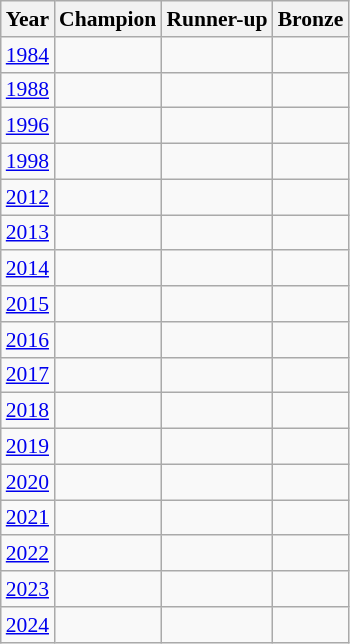<table class="wikitable" style="font-size:90%">
<tr>
<th>Year</th>
<th>Champion</th>
<th>Runner-up</th>
<th>Bronze</th>
</tr>
<tr>
<td><a href='#'>1984</a></td>
<td></td>
<td></td>
<td></td>
</tr>
<tr>
<td><a href='#'>1988</a></td>
<td></td>
<td></td>
<td></td>
</tr>
<tr>
<td><a href='#'>1996</a></td>
<td></td>
<td></td>
<td></td>
</tr>
<tr>
<td><a href='#'>1998</a></td>
<td></td>
<td></td>
<td></td>
</tr>
<tr>
<td><a href='#'>2012</a></td>
<td></td>
<td></td>
<td></td>
</tr>
<tr>
<td><a href='#'>2013</a></td>
<td></td>
<td></td>
<td></td>
</tr>
<tr>
<td><a href='#'>2014</a></td>
<td></td>
<td></td>
<td></td>
</tr>
<tr>
<td><a href='#'>2015</a></td>
<td></td>
<td></td>
<td></td>
</tr>
<tr>
<td><a href='#'>2016</a></td>
<td></td>
<td></td>
<td></td>
</tr>
<tr>
<td><a href='#'>2017</a></td>
<td></td>
<td></td>
<td></td>
</tr>
<tr>
<td><a href='#'>2018</a></td>
<td></td>
<td></td>
<td></td>
</tr>
<tr>
<td><a href='#'>2019</a></td>
<td></td>
<td></td>
<td></td>
</tr>
<tr>
<td><a href='#'>2020</a></td>
<td></td>
<td></td>
<td></td>
</tr>
<tr>
<td><a href='#'>2021</a></td>
<td></td>
<td></td>
<td></td>
</tr>
<tr>
<td><a href='#'>2022</a></td>
<td></td>
<td></td>
<td></td>
</tr>
<tr>
<td><a href='#'>2023</a></td>
<td></td>
<td></td>
<td></td>
</tr>
<tr>
<td><a href='#'>2024</a></td>
<td></td>
<td></td>
<td></td>
</tr>
</table>
